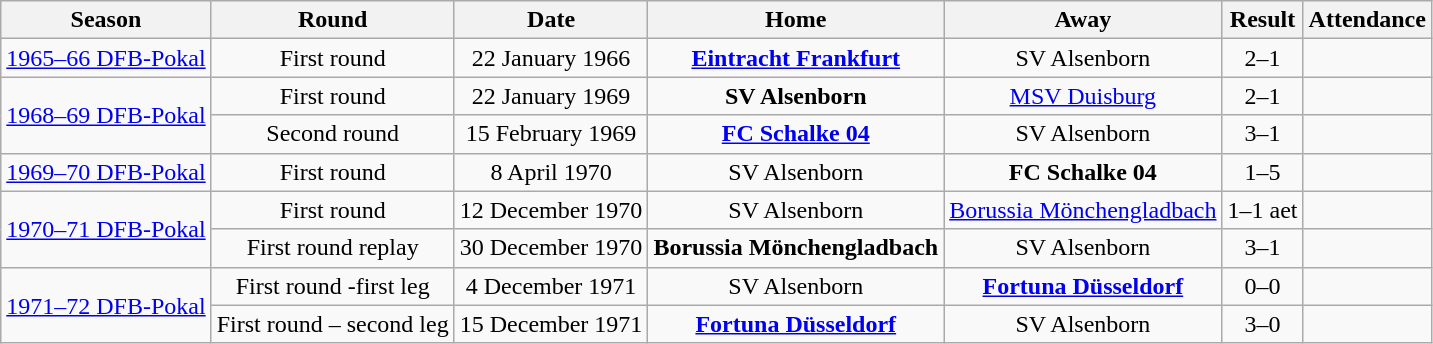<table class="wikitable">
<tr>
<th>Season</th>
<th>Round</th>
<th>Date</th>
<th>Home</th>
<th>Away</th>
<th>Result</th>
<th>Attendance</th>
</tr>
<tr align="center">
<td><a href='#'>1965–66 DFB-Pokal</a></td>
<td>First round</td>
<td>22 January 1966</td>
<td><strong><a href='#'>Eintracht Frankfurt</a></strong></td>
<td>SV Alsenborn</td>
<td>2–1</td>
<td></td>
</tr>
<tr align="center">
<td rowspan=2><a href='#'>1968–69 DFB-Pokal</a></td>
<td>First round</td>
<td>22 January 1969</td>
<td><strong>SV Alsenborn</strong></td>
<td><a href='#'>MSV Duisburg</a></td>
<td>2–1</td>
<td></td>
</tr>
<tr align="center">
<td>Second round</td>
<td>15 February 1969</td>
<td><strong><a href='#'>FC Schalke 04</a></strong></td>
<td>SV Alsenborn</td>
<td>3–1</td>
<td></td>
</tr>
<tr align="center">
<td><a href='#'>1969–70 DFB-Pokal</a></td>
<td>First round</td>
<td>8 April 1970</td>
<td>SV Alsenborn</td>
<td><strong>FC Schalke 04</strong></td>
<td>1–5</td>
<td></td>
</tr>
<tr align="center">
<td rowspan=2><a href='#'>1970–71 DFB-Pokal</a></td>
<td>First round</td>
<td>12 December 1970</td>
<td>SV Alsenborn</td>
<td><a href='#'>Borussia Mönchengladbach</a></td>
<td>1–1 aet</td>
<td></td>
</tr>
<tr align="center">
<td>First round replay</td>
<td>30 December 1970</td>
<td><strong>Borussia Mönchengladbach</strong></td>
<td>SV Alsenborn</td>
<td>3–1</td>
<td></td>
</tr>
<tr align="center">
<td rowspan=2><a href='#'>1971–72 DFB-Pokal</a></td>
<td>First round -first leg</td>
<td>4 December 1971</td>
<td>SV Alsenborn</td>
<td><strong><a href='#'>Fortuna Düsseldorf</a></strong></td>
<td>0–0</td>
<td></td>
</tr>
<tr align="center">
<td>First round – second leg</td>
<td>15 December 1971</td>
<td><strong><a href='#'>Fortuna Düsseldorf</a></strong></td>
<td>SV Alsenborn</td>
<td>3–0</td>
<td></td>
</tr>
</table>
